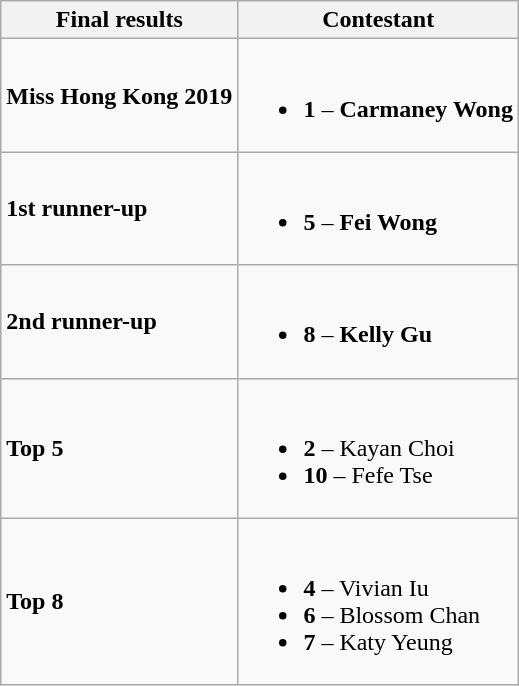<table class="wikitable" border="1">
<tr>
<th>Final results</th>
<th>Contestant</th>
</tr>
<tr>
<td><strong>Miss Hong Kong 2019</strong></td>
<td><br><ul><li><strong>1</strong> – <strong>Carmaney Wong</strong></li></ul></td>
</tr>
<tr>
<td><strong>1st runner-up</strong></td>
<td><br><ul><li><strong>5</strong> –  <strong>Fei Wong</strong></li></ul></td>
</tr>
<tr>
<td><strong>2nd runner-up</strong></td>
<td><br><ul><li><strong>8</strong> – <strong>Kelly Gu</strong></li></ul></td>
</tr>
<tr>
<td><strong>Top 5</strong></td>
<td><br><ul><li><strong>2</strong> – Kayan Choi</li><li><strong>10</strong> –  Fefe Tse</li></ul></td>
</tr>
<tr>
<td><strong>Top 8</strong></td>
<td><br><ul><li><strong>4</strong> – Vivian Iu</li><li><strong>6</strong> – Blossom Chan</li><li><strong>7</strong> – Katy Yeung</li></ul></td>
</tr>
</table>
